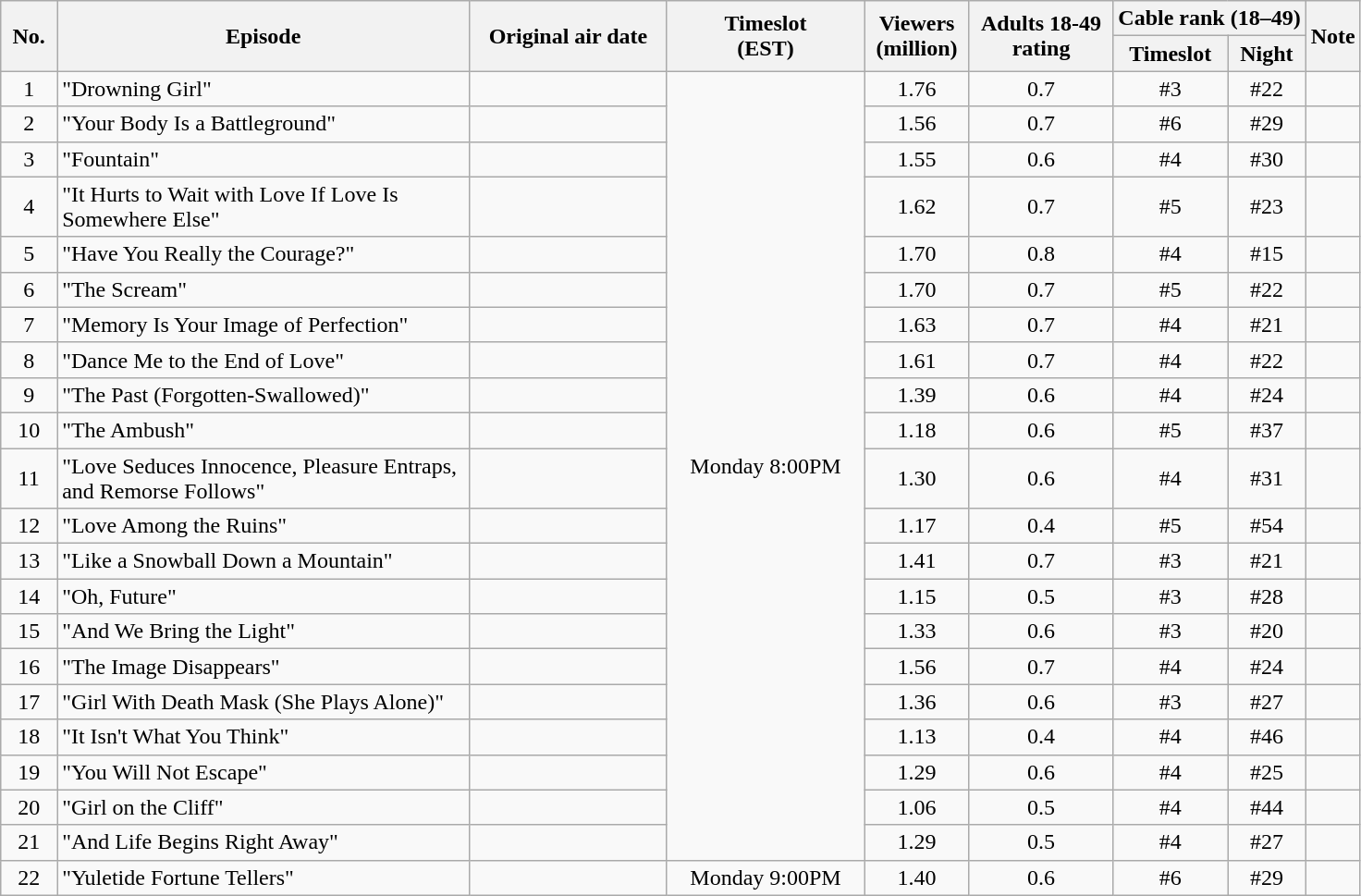<table style="text-align:center;" class="wikitable sortable">
<tr>
<th style="padding:0 8px;" rowspan="2">No.</th>
<th style="width:290px;" rowspan="2">Episode</th>
<th style="width:135px;" rowspan="2">Original air date</th>
<th style="width:135px;" rowspan="2">Timeslot<br>(EST)</th>
<th style="padding:0 8px;" rowspan="2">Viewers<br>(million)</th>
<th style="padding:0 8px;" rowspan="2">Adults 18-49<br>rating</th>
<th scope="col" colspan=2>Cable rank (18–49)</th>
<th scope="col" rowspan="2">Note</th>
</tr>
<tr>
<th scope="col">Timeslot</th>
<th scope="col">Night</th>
</tr>
<tr>
<td>1</td>
<td style="text-align:left">"Drowning Girl"</td>
<td></td>
<td rowspan="21">Monday 8:00PM</td>
<td>1.76</td>
<td>0.7</td>
<td>#3</td>
<td>#22</td>
<td></td>
</tr>
<tr>
<td>2</td>
<td style="text-align:left">"Your Body Is a Battleground"</td>
<td></td>
<td>1.56</td>
<td>0.7</td>
<td>#6</td>
<td>#29</td>
<td></td>
</tr>
<tr>
<td>3</td>
<td style="text-align:left">"Fountain"</td>
<td></td>
<td>1.55</td>
<td>0.6</td>
<td>#4</td>
<td>#30</td>
<td></td>
</tr>
<tr>
<td>4</td>
<td style="text-align:left">"It Hurts to Wait with Love If Love Is Somewhere Else"</td>
<td></td>
<td>1.62</td>
<td>0.7</td>
<td>#5</td>
<td>#23</td>
<td></td>
</tr>
<tr>
<td>5</td>
<td style="text-align:left">"Have You Really the Courage?"</td>
<td></td>
<td>1.70</td>
<td>0.8</td>
<td>#4</td>
<td>#15</td>
<td></td>
</tr>
<tr>
<td>6</td>
<td style="text-align:left">"The Scream"</td>
<td></td>
<td>1.70</td>
<td>0.7</td>
<td>#5</td>
<td>#22</td>
<td></td>
</tr>
<tr>
<td>7</td>
<td style="text-align:left">"Memory Is Your Image of Perfection"</td>
<td></td>
<td>1.63</td>
<td>0.7</td>
<td>#4</td>
<td>#21</td>
<td></td>
</tr>
<tr>
<td>8</td>
<td style="text-align:left">"Dance Me to the End of Love"</td>
<td></td>
<td>1.61</td>
<td>0.7</td>
<td>#4</td>
<td>#22</td>
<td></td>
</tr>
<tr>
<td>9</td>
<td style="text-align:left">"The Past (Forgotten-Swallowed)"</td>
<td></td>
<td>1.39</td>
<td>0.6</td>
<td>#4</td>
<td>#24</td>
<td></td>
</tr>
<tr>
<td>10</td>
<td style="text-align:left">"The Ambush"</td>
<td></td>
<td>1.18</td>
<td>0.6</td>
<td>#5</td>
<td>#37</td>
<td></td>
</tr>
<tr>
<td>11</td>
<td style="text-align:left">"Love Seduces Innocence, Pleasure Entraps, and Remorse Follows"</td>
<td></td>
<td>1.30</td>
<td>0.6</td>
<td>#4</td>
<td>#31</td>
<td></td>
</tr>
<tr>
<td>12</td>
<td style="text-align:left">"Love Among the Ruins"</td>
<td></td>
<td>1.17</td>
<td>0.4</td>
<td>#5</td>
<td>#54</td>
<td></td>
</tr>
<tr>
<td>13</td>
<td style="text-align:left">"Like a Snowball Down a Mountain"</td>
<td></td>
<td>1.41</td>
<td>0.7</td>
<td>#3</td>
<td>#21</td>
<td></td>
</tr>
<tr>
<td>14</td>
<td style="text-align:left">"Oh, Future"</td>
<td></td>
<td>1.15</td>
<td>0.5</td>
<td>#3</td>
<td>#28</td>
<td></td>
</tr>
<tr>
<td>15</td>
<td style="text-align:left">"And We Bring the Light"</td>
<td></td>
<td>1.33</td>
<td>0.6</td>
<td>#3</td>
<td>#20</td>
<td></td>
</tr>
<tr>
<td>16</td>
<td style="text-align:left">"The Image Disappears"</td>
<td></td>
<td>1.56</td>
<td>0.7</td>
<td>#4</td>
<td>#24</td>
<td></td>
</tr>
<tr>
<td>17</td>
<td style="text-align:left">"Girl With Death Mask (She Plays Alone)"</td>
<td></td>
<td>1.36</td>
<td>0.6</td>
<td>#3</td>
<td>#27</td>
<td></td>
</tr>
<tr>
<td>18</td>
<td style="text-align:left">"It Isn't What You Think"</td>
<td></td>
<td>1.13</td>
<td>0.4</td>
<td>#4</td>
<td>#46</td>
<td></td>
</tr>
<tr>
<td>19</td>
<td style="text-align:left">"You Will Not Escape"</td>
<td></td>
<td>1.29</td>
<td>0.6</td>
<td>#4</td>
<td>#25</td>
<td></td>
</tr>
<tr>
<td>20</td>
<td style="text-align:left">"Girl on the Cliff"</td>
<td></td>
<td>1.06</td>
<td>0.5</td>
<td>#4</td>
<td>#44</td>
<td></td>
</tr>
<tr>
<td>21</td>
<td style="text-align:left">"And Life Begins Right Away"</td>
<td></td>
<td>1.29</td>
<td>0.5</td>
<td>#4</td>
<td>#27</td>
<td></td>
</tr>
<tr>
<td>22</td>
<td style="text-align:left">"Yuletide Fortune Tellers"</td>
<td></td>
<td>Monday 9:00PM</td>
<td>1.40</td>
<td>0.6</td>
<td>#6</td>
<td>#29</td>
<td></td>
</tr>
</table>
